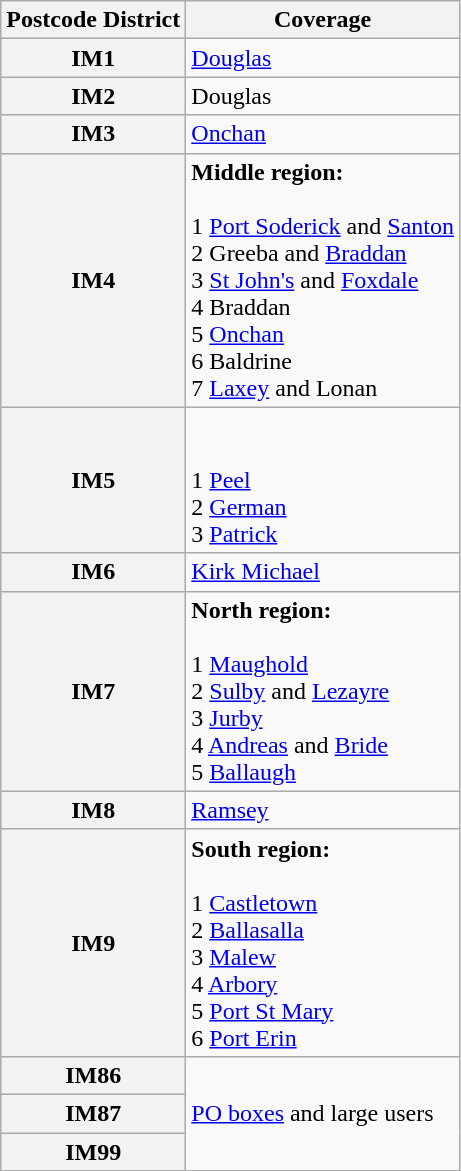<table class="wikitable">
<tr>
<th scope="col">Postcode District</th>
<th scope="col">Coverage</th>
</tr>
<tr>
<th scope="row">IM1</th>
<td><a href='#'>Douglas</a></td>
</tr>
<tr>
<th scope="row">IM2</th>
<td>Douglas</td>
</tr>
<tr>
<th scope="row">IM3</th>
<td><a href='#'>Onchan</a></td>
</tr>
<tr>
<th scope="row">IM4</th>
<td><strong>Middle region:</strong><br><br>1 <a href='#'>Port Soderick</a> and <a href='#'>Santon</a>
<br>2 Greeba and <a href='#'>Braddan</a>
<br>3 <a href='#'>St John's</a> and <a href='#'>Foxdale</a>
<br>4 Braddan
<br>5 <a href='#'>Onchan</a>
<br>6 Baldrine
<br>7 <a href='#'>Laxey</a> and Lonan</td>
</tr>
<tr>
<th scope="row">IM5</th>
<td><br><br>1 <a href='#'>Peel</a>
<br>2 <a href='#'>German</a>
<br>3 <a href='#'>Patrick</a></td>
</tr>
<tr>
<th scope="row">IM6</th>
<td><a href='#'>Kirk Michael</a></td>
</tr>
<tr>
<th scope="row">IM7</th>
<td><strong>North region:</strong><br><br>1 <a href='#'>Maughold</a>
<br>2 <a href='#'>Sulby</a> and <a href='#'>Lezayre</a>
<br>3 <a href='#'>Jurby</a>
<br>4 <a href='#'>Andreas</a> and <a href='#'>Bride</a>
<br>5 <a href='#'>Ballaugh</a></td>
</tr>
<tr>
<th scope="row">IM8</th>
<td><a href='#'>Ramsey</a></td>
</tr>
<tr>
<th scope="row">IM9</th>
<td><strong>South region:</strong><br><br>1 <a href='#'>Castletown</a>
<br>2 <a href='#'>Ballasalla</a>
<br>3 <a href='#'>Malew</a>
<br>4 <a href='#'>Arbory</a>
<br>5 <a href='#'>Port St Mary</a>
<br>6 <a href='#'>Port Erin</a></td>
</tr>
<tr>
<th scope="row">IM86</th>
<td rowspan="3"><a href='#'>PO boxes</a> and large users</td>
</tr>
<tr>
<th scope="row">IM87</th>
</tr>
<tr>
<th scope="row">IM99</th>
</tr>
</table>
